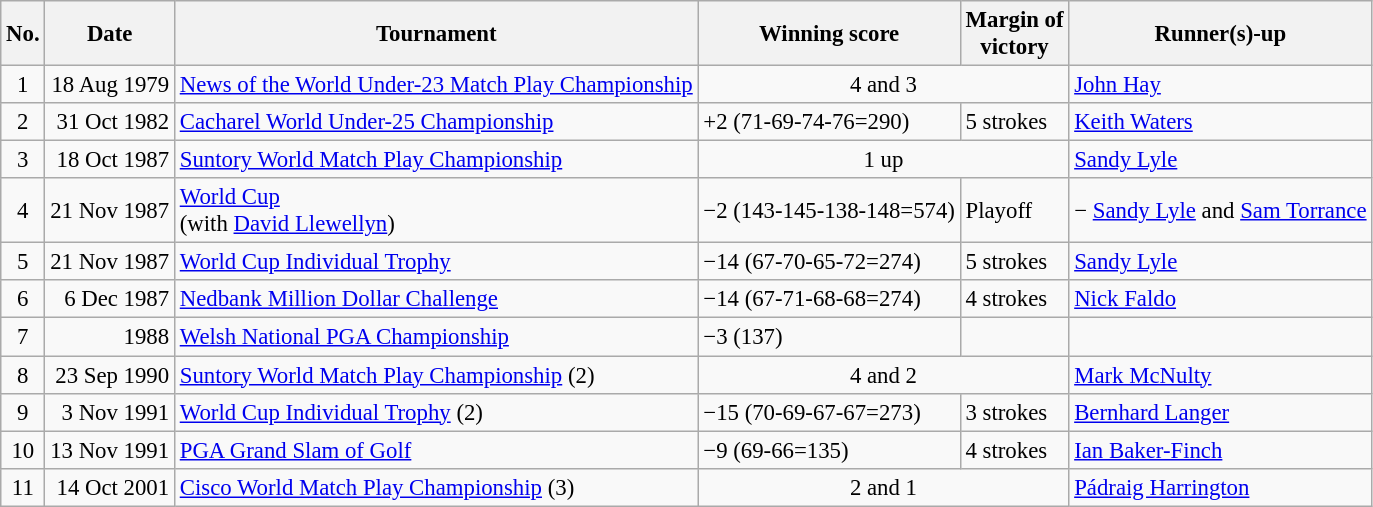<table class="wikitable" style="font-size:95%;">
<tr>
<th>No.</th>
<th>Date</th>
<th>Tournament</th>
<th>Winning score</th>
<th>Margin of<br>victory</th>
<th>Runner(s)-up</th>
</tr>
<tr>
<td align=center>1</td>
<td align=right>18 Aug 1979</td>
<td><a href='#'>News of the World Under-23 Match Play Championship</a></td>
<td colspan=2 align=center>4 and 3</td>
<td> <a href='#'>John Hay</a></td>
</tr>
<tr>
<td align=center>2</td>
<td align=right>31 Oct 1982</td>
<td><a href='#'>Cacharel World Under-25 Championship</a></td>
<td>+2 (71-69-74-76=290)</td>
<td>5 strokes</td>
<td> <a href='#'>Keith Waters</a></td>
</tr>
<tr>
<td align=center>3</td>
<td align=right>18 Oct 1987</td>
<td><a href='#'>Suntory World Match Play Championship</a></td>
<td colspan=2 align=center>1 up</td>
<td> <a href='#'>Sandy Lyle</a></td>
</tr>
<tr>
<td align=center>4</td>
<td align=right>21 Nov 1987</td>
<td><a href='#'>World Cup</a><br>(with  <a href='#'>David Llewellyn</a>)</td>
<td>−2 (143-145-138-148=574)</td>
<td>Playoff</td>
<td> − <a href='#'>Sandy Lyle</a> and <a href='#'>Sam Torrance</a></td>
</tr>
<tr>
<td align=center>5</td>
<td align=right>21 Nov 1987</td>
<td><a href='#'>World Cup Individual Trophy</a></td>
<td>−14 (67-70-65-72=274)</td>
<td>5 strokes</td>
<td> <a href='#'>Sandy Lyle</a></td>
</tr>
<tr>
<td align=center>6</td>
<td align=right>6 Dec 1987</td>
<td><a href='#'>Nedbank Million Dollar Challenge</a></td>
<td>−14 (67-71-68-68=274)</td>
<td>4 strokes</td>
<td> <a href='#'>Nick Faldo</a></td>
</tr>
<tr>
<td align=center>7</td>
<td align=right>1988</td>
<td><a href='#'>Welsh National PGA Championship</a></td>
<td>−3 (137)</td>
<td></td>
<td></td>
</tr>
<tr>
<td align=center>8</td>
<td align=right>23 Sep 1990</td>
<td><a href='#'>Suntory World Match Play Championship</a> (2)</td>
<td colspan=2 align=center>4 and 2</td>
<td> <a href='#'>Mark McNulty</a></td>
</tr>
<tr>
<td align=center>9</td>
<td align=right>3 Nov 1991</td>
<td><a href='#'>World Cup Individual Trophy</a> (2)</td>
<td>−15 (70-69-67-67=273)</td>
<td>3 strokes</td>
<td> <a href='#'>Bernhard Langer</a></td>
</tr>
<tr>
<td align=center>10</td>
<td align=right>13 Nov 1991</td>
<td><a href='#'>PGA Grand Slam of Golf</a></td>
<td>−9 (69-66=135)</td>
<td>4 strokes</td>
<td> <a href='#'>Ian Baker-Finch</a></td>
</tr>
<tr>
<td align=center>11</td>
<td align=right>14 Oct 2001</td>
<td><a href='#'>Cisco World Match Play Championship</a> (3)</td>
<td colspan=2 align=center>2 and 1</td>
<td> <a href='#'>Pádraig Harrington</a></td>
</tr>
</table>
